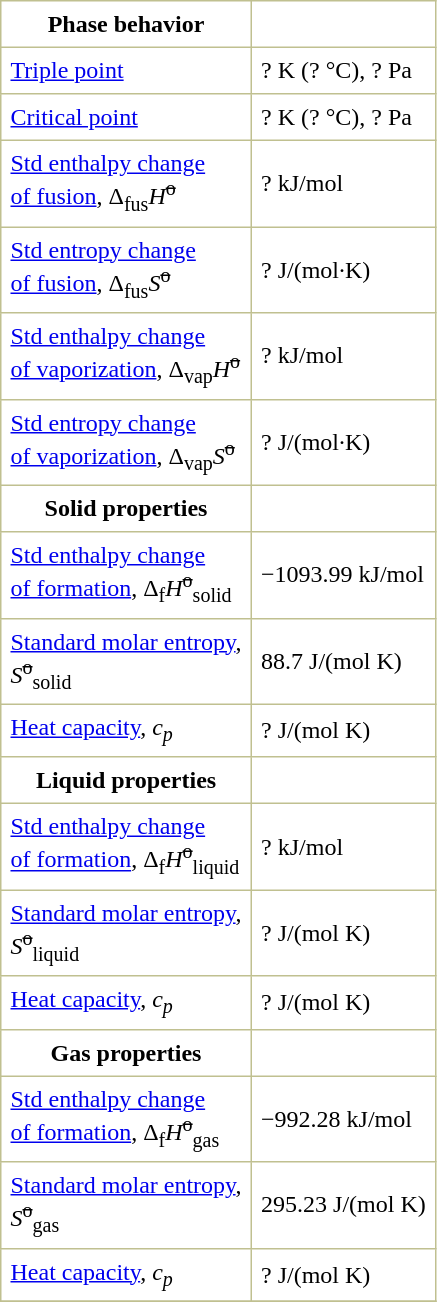<table border="1" cellspacing="0" cellpadding="6" style="margin: 0 0 0 0.5em; background: #FFFFFF; border-collapse: collapse; border-color: #C0C090;">
<tr>
<th>Phase behavior</th>
</tr>
<tr>
<td><a href='#'>Triple point</a></td>
<td>? K (? °C), ? Pa</td>
</tr>
<tr>
<td><a href='#'>Critical point</a></td>
<td>? K (? °C), ? Pa</td>
</tr>
<tr>
<td><a href='#'>Std enthalpy change<br>of fusion</a>, Δ<sub>fus</sub><em>H</em><sup><s>o</s></sup></td>
<td>? kJ/mol</td>
</tr>
<tr>
<td><a href='#'>Std entropy change<br>of fusion</a>, Δ<sub>fus</sub><em>S</em><sup><s>o</s></sup></td>
<td>? J/(mol·K)</td>
</tr>
<tr>
<td><a href='#'>Std enthalpy change<br>of vaporization</a>, Δ<sub>vap</sub><em>H</em><sup><s>o</s></sup></td>
<td>? kJ/mol</td>
</tr>
<tr>
<td><a href='#'>Std entropy change<br>of vaporization</a>, Δ<sub>vap</sub><em>S</em><sup><s>o</s></sup></td>
<td>? J/(mol·K)</td>
</tr>
<tr>
<th>Solid properties</th>
</tr>
<tr>
<td><a href='#'>Std enthalpy change<br>of formation</a>, Δ<sub>f</sub><em>H</em><sup><s>o</s></sup><sub>solid</sub></td>
<td>−1093.99 kJ/mol</td>
</tr>
<tr>
<td><a href='#'>Standard molar entropy</a>,<br><em>S</em><sup><s>o</s></sup><sub>solid</sub></td>
<td>88.7 J/(mol K)</td>
</tr>
<tr>
<td><a href='#'>Heat capacity</a>, <em>c<sub>p</sub></em></td>
<td>? J/(mol K)</td>
</tr>
<tr>
<th>Liquid properties</th>
</tr>
<tr>
<td><a href='#'>Std enthalpy change<br>of formation</a>, Δ<sub>f</sub><em>H</em><sup><s>o</s></sup><sub>liquid</sub></td>
<td>? kJ/mol</td>
</tr>
<tr>
<td><a href='#'>Standard molar entropy</a>,<br><em>S</em><sup><s>o</s></sup><sub>liquid</sub></td>
<td>? J/(mol K)</td>
</tr>
<tr>
<td><a href='#'>Heat capacity</a>, <em>c<sub>p</sub></em></td>
<td>? J/(mol K)</td>
</tr>
<tr>
<th>Gas properties</th>
</tr>
<tr>
<td><a href='#'>Std enthalpy change<br>of formation</a>, Δ<sub>f</sub><em>H</em><sup><s>o</s></sup><sub>gas</sub></td>
<td>−992.28 kJ/mol</td>
</tr>
<tr>
<td><a href='#'>Standard molar entropy</a>,<br><em>S</em><sup><s>o</s></sup><sub>gas</sub></td>
<td>295.23 J/(mol K)</td>
</tr>
<tr>
<td><a href='#'>Heat capacity</a>, <em>c<sub>p</sub></em></td>
<td>? J/(mol K)</td>
</tr>
<tr>
</tr>
</table>
